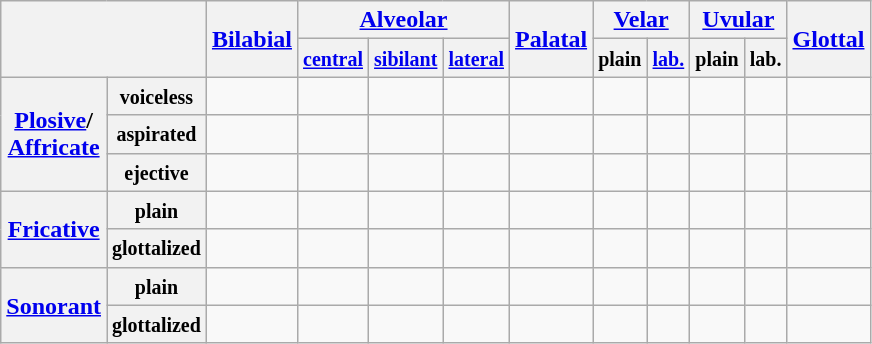<table class="wikitable" style="text-align:center">
<tr>
<th rowspan="2" colspan="2"></th>
<th rowspan="2"><a href='#'>Bilabial</a></th>
<th colspan="3"><a href='#'>Alveolar</a></th>
<th rowspan="2"><a href='#'>Palatal</a></th>
<th colspan="2"><a href='#'>Velar</a></th>
<th colspan="2"><a href='#'>Uvular</a></th>
<th rowspan="2"><a href='#'>Glottal</a></th>
</tr>
<tr>
<th><small><a href='#'>central</a></small></th>
<th><small><a href='#'>sibilant</a></small></th>
<th><small><a href='#'>lateral</a></small></th>
<th><small>plain</small></th>
<th><small><a href='#'>lab.</a></small></th>
<th><small>plain</small></th>
<th><small>lab.</small></th>
</tr>
<tr>
<th rowspan="3"><a href='#'>Plosive</a>/<br><a href='#'>Affricate</a></th>
<th><small>voiceless</small></th>
<td></td>
<td></td>
<td></td>
<td></td>
<td></td>
<td></td>
<td></td>
<td></td>
<td></td>
<td></td>
</tr>
<tr>
<th><small>aspirated</small></th>
<td></td>
<td></td>
<td></td>
<td></td>
<td></td>
<td></td>
<td></td>
<td></td>
<td></td>
<td></td>
</tr>
<tr>
<th><small>ejective</small></th>
<td></td>
<td></td>
<td></td>
<td></td>
<td></td>
<td></td>
<td></td>
<td></td>
<td></td>
<td></td>
</tr>
<tr>
<th rowspan="2"><a href='#'>Fricative</a></th>
<th><small>plain</small></th>
<td></td>
<td></td>
<td></td>
<td></td>
<td></td>
<td></td>
<td></td>
<td></td>
<td></td>
<td></td>
</tr>
<tr>
<th><small>glottalized</small></th>
<td></td>
<td></td>
<td></td>
<td></td>
<td></td>
<td></td>
<td></td>
<td></td>
<td></td>
<td></td>
</tr>
<tr>
<th rowspan="2"><a href='#'>Sonorant</a></th>
<th><small>plain</small></th>
<td></td>
<td></td>
<td></td>
<td></td>
<td></td>
<td></td>
<td></td>
<td></td>
<td></td>
<td></td>
</tr>
<tr>
<th><small>glottalized</small></th>
<td></td>
<td></td>
<td></td>
<td></td>
<td></td>
<td></td>
<td></td>
<td></td>
<td></td>
<td></td>
</tr>
</table>
